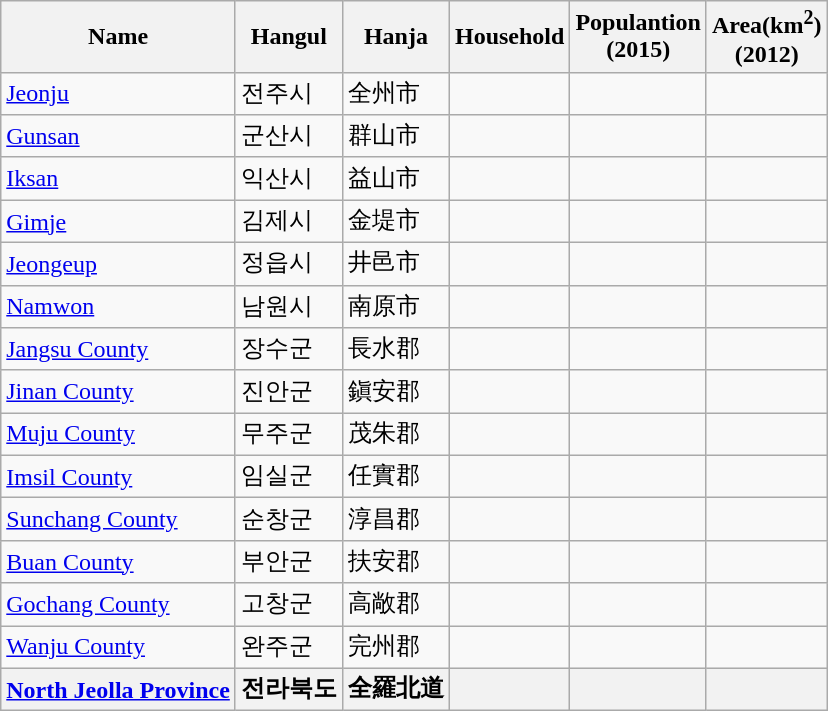<table class="wikitable sortable">
<tr>
<th>Name</th>
<th>Hangul</th>
<th>Hanja</th>
<th>Household</th>
<th>Populantion<br>(2015)</th>
<th>Area(km<sup>2</sup>)<br>(2012)</th>
</tr>
<tr>
<td><a href='#'>Jeonju</a></td>
<td>전주시</td>
<td>全州市</td>
<td></td>
<td></td>
<td></td>
</tr>
<tr>
<td><a href='#'>Gunsan</a></td>
<td>군산시</td>
<td>群山市</td>
<td></td>
<td></td>
<td></td>
</tr>
<tr>
<td><a href='#'>Iksan</a></td>
<td>익산시</td>
<td>益山市</td>
<td></td>
<td></td>
<td></td>
</tr>
<tr>
<td><a href='#'>Gimje</a></td>
<td>김제시</td>
<td>金堤市</td>
<td></td>
<td></td>
<td></td>
</tr>
<tr>
<td><a href='#'>Jeongeup</a></td>
<td>정읍시</td>
<td>井邑市</td>
<td></td>
<td></td>
<td></td>
</tr>
<tr>
<td><a href='#'>Namwon</a></td>
<td>남원시</td>
<td>南原市</td>
<td></td>
<td></td>
<td></td>
</tr>
<tr>
<td><a href='#'>Jangsu County</a></td>
<td>장수군</td>
<td>長水郡</td>
<td></td>
<td></td>
<td></td>
</tr>
<tr>
<td><a href='#'>Jinan County</a></td>
<td>진안군</td>
<td>鎭安郡</td>
<td></td>
<td></td>
<td></td>
</tr>
<tr>
<td><a href='#'>Muju County</a></td>
<td>무주군</td>
<td>茂朱郡</td>
<td></td>
<td></td>
<td></td>
</tr>
<tr>
<td><a href='#'>Imsil County</a></td>
<td>임실군</td>
<td>任實郡</td>
<td></td>
<td></td>
<td></td>
</tr>
<tr>
<td><a href='#'>Sunchang County</a></td>
<td>순창군</td>
<td>淳昌郡</td>
<td></td>
<td></td>
<td></td>
</tr>
<tr>
<td><a href='#'>Buan County</a></td>
<td>부안군</td>
<td>扶安郡</td>
<td></td>
<td></td>
<td></td>
</tr>
<tr>
<td><a href='#'>Gochang County</a></td>
<td>고창군</td>
<td>高敞郡</td>
<td></td>
<td></td>
<td></td>
</tr>
<tr>
<td><a href='#'>Wanju County</a></td>
<td>완주군</td>
<td>完州郡</td>
<td></td>
<td></td>
<td></td>
</tr>
<tr>
<th><a href='#'>North Jeolla Province</a></th>
<th>전라북도</th>
<th>全羅北道</th>
<th></th>
<th></th>
<th></th>
</tr>
</table>
